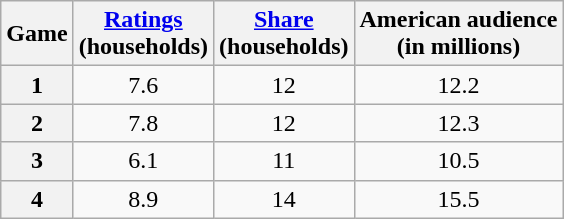<table class="wikitable" style="text-align:center;" border="1">
<tr>
<th>Game</th>
<th><a href='#'>Ratings</a><br>(households)</th>
<th><a href='#'>Share</a><br>(households)</th>
<th>American audience<br>(in millions)</th>
</tr>
<tr>
<th>1</th>
<td>7.6</td>
<td>12</td>
<td>12.2</td>
</tr>
<tr>
<th>2</th>
<td>7.8</td>
<td>12</td>
<td>12.3</td>
</tr>
<tr>
<th>3</th>
<td>6.1</td>
<td>11</td>
<td>10.5</td>
</tr>
<tr>
<th>4</th>
<td>8.9</td>
<td>14</td>
<td>15.5</td>
</tr>
</table>
